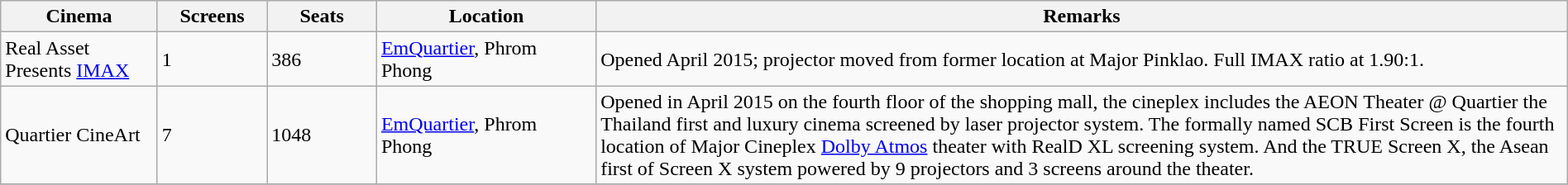<table class="wikitable" width=100%>
<tr>
<th width="10%">Cinema</th>
<th width="7%">Screens</th>
<th width="7%">Seats</th>
<th width="14%">Location</th>
<th width="62%">Remarks</th>
</tr>
<tr>
<td>Real Asset Presents <a href='#'>IMAX</a></td>
<td>1</td>
<td>386</td>
<td><a href='#'>EmQuartier</a>, Phrom Phong</td>
<td>Opened April 2015; projector moved from former location at Major Pinklao. Full IMAX ratio at 1.90:1.</td>
</tr>
<tr>
<td>Quartier CineArt</td>
<td>7</td>
<td>1048</td>
<td><a href='#'>EmQuartier</a>, Phrom Phong</td>
<td>Opened in April 2015 on the fourth floor of the shopping mall, the cineplex includes the AEON Theater @ Quartier the Thailand first and luxury cinema screened by laser projector system. The formally named SCB First Screen is the fourth location of Major Cineplex <a href='#'>Dolby Atmos</a> theater with RealD XL screening system. And the TRUE Screen X, the Asean first of Screen X system powered by 9 projectors and 3 screens around the theater.</td>
</tr>
<tr>
</tr>
</table>
